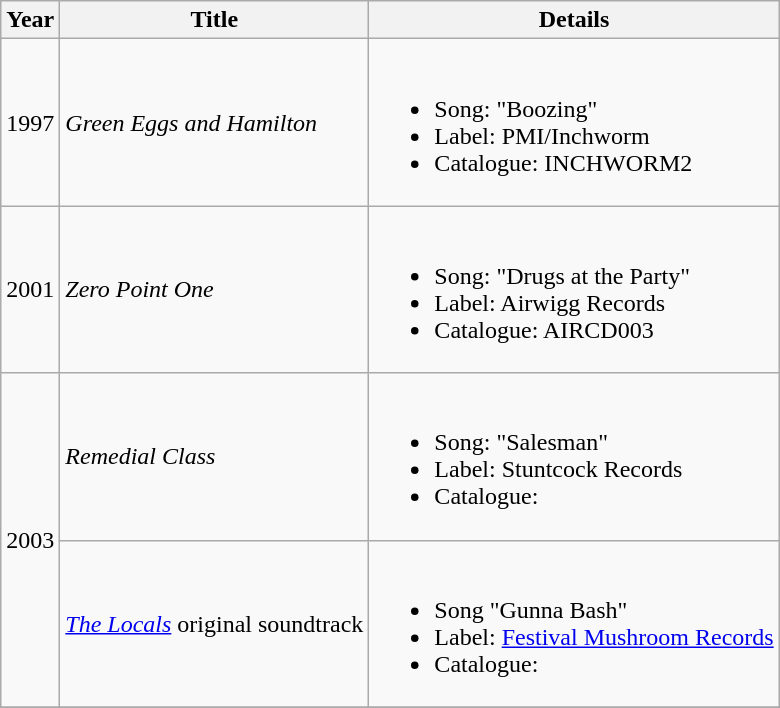<table class="wikitable plainrowheaders">
<tr>
<th>Year</th>
<th>Title</th>
<th>Details</th>
</tr>
<tr>
<td>1997</td>
<td><em>Green Eggs and Hamilton</em></td>
<td><br><ul><li>Song: "Boozing"</li><li>Label: PMI/Inchworm</li><li>Catalogue: INCHWORM2</li></ul></td>
</tr>
<tr>
<td>2001</td>
<td><em>Zero Point One</em></td>
<td><br><ul><li>Song: "Drugs at the Party"</li><li>Label: Airwigg Records</li><li>Catalogue: AIRCD003</li></ul></td>
</tr>
<tr>
<td rowspan="2">2003</td>
<td><em>Remedial Class</em></td>
<td><br><ul><li>Song: "Salesman"</li><li>Label: Stuntcock Records</li><li>Catalogue:</li></ul></td>
</tr>
<tr>
<td><em><a href='#'>The Locals</a></em> original soundtrack</td>
<td><br><ul><li>Song "Gunna Bash"</li><li>Label: <a href='#'>Festival Mushroom Records</a></li><li>Catalogue:</li></ul></td>
</tr>
<tr>
</tr>
</table>
